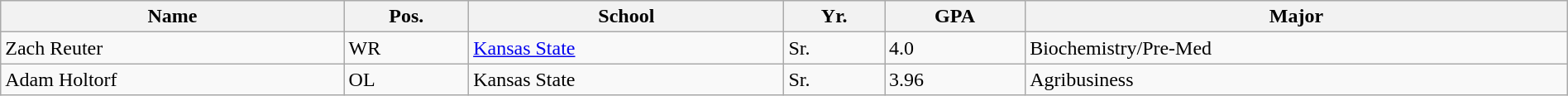<table class="wikitable sortable sortable" style="width:100%;">
<tr>
<th>Name</th>
<th>Pos.</th>
<th>School</th>
<th>Yr.</th>
<th>GPA</th>
<th>Major</th>
</tr>
<tr>
<td>Zach Reuter</td>
<td>WR</td>
<td><a href='#'>Kansas State</a></td>
<td>Sr.</td>
<td>4.0</td>
<td>Biochemistry/Pre-Med</td>
</tr>
<tr>
<td>Adam Holtorf</td>
<td>OL</td>
<td>Kansas State</td>
<td>Sr.</td>
<td>3.96</td>
<td>Agribusiness</td>
</tr>
</table>
